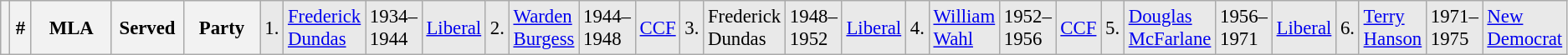<table class="wikitable" style="font-size: 95%; clear:both">
<tr style="background-color:#E9E9E9">
<th></th>
<th style="width: 25px">#</th>
<th style="width: 170px">MLA</th>
<th style="width: 80px">Served</th>
<th style="width: 150px">Party<br></th>
<td>1.</td>
<td><a href='#'>Frederick Dundas</a></td>
<td>1934–1944</td>
<td><a href='#'>Liberal</a><br></td>
<td>2.</td>
<td><a href='#'>Warden Burgess</a></td>
<td>1944–1948</td>
<td><a href='#'>CCF</a><br></td>
<td>3.</td>
<td>Frederick Dundas</td>
<td>1948–1952</td>
<td><a href='#'>Liberal</a><br></td>
<td>4.</td>
<td><a href='#'>William Wahl</a></td>
<td>1952–1956</td>
<td><a href='#'>CCF</a><br></td>
<td>5.</td>
<td><a href='#'>Douglas McFarlane</a></td>
<td>1956–1971</td>
<td><a href='#'>Liberal</a><br></td>
<td>6.</td>
<td><a href='#'>Terry Hanson</a></td>
<td>1971–1975</td>
<td><a href='#'>New Democrat</a></td>
</tr>
</table>
